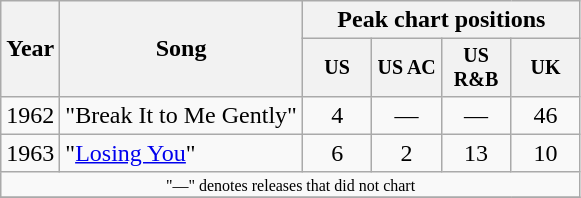<table class="wikitable" style="text-align:center;">
<tr>
<th rowspan="2">Year</th>
<th rowspan="2">Song</th>
<th colspan="4">Peak chart positions</th>
</tr>
<tr style="font-size:smaller;">
<th width="40">US<br></th>
<th width="40">US AC<br></th>
<th width="40">US R&B<br></th>
<th width="40">UK<br></th>
</tr>
<tr>
<td>1962</td>
<td align="left">"Break It to Me Gently"</td>
<td>4</td>
<td>—</td>
<td>—</td>
<td>46</td>
</tr>
<tr>
<td>1963</td>
<td align="left">"<a href='#'>Losing You</a>"</td>
<td>6</td>
<td>2</td>
<td>13</td>
<td>10</td>
</tr>
<tr>
<td align="center" colspan="6" style="font-size: 8pt">"—" denotes releases that did not chart</td>
</tr>
<tr>
</tr>
</table>
